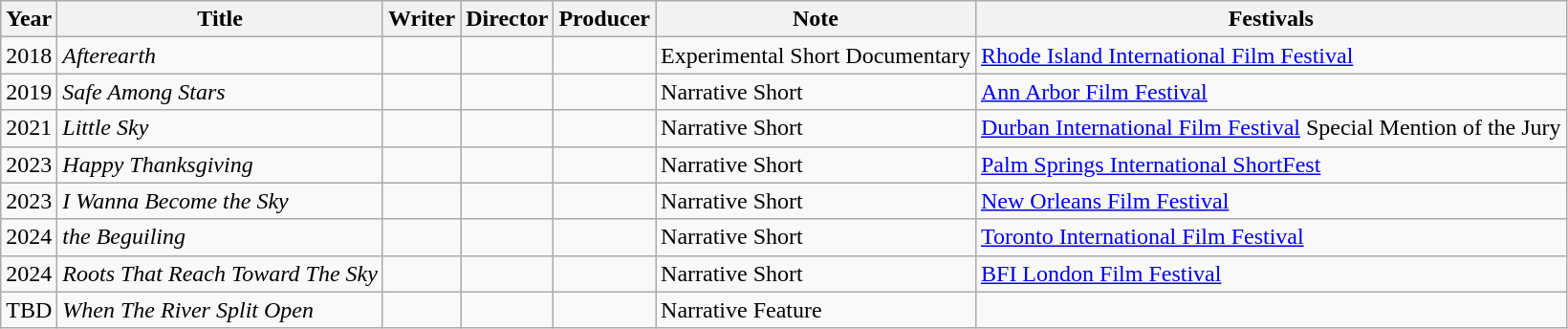<table class="wikitable sortable">
<tr>
<th>Year</th>
<th>Title</th>
<th>Writer</th>
<th>Director</th>
<th>Producer</th>
<th>Note</th>
<th>Festivals</th>
</tr>
<tr>
<td>2018</td>
<td><em>Afterearth</em></td>
<td style="text-align:center;"></td>
<td style="text-align:center;"></td>
<td style="text-align:center;"></td>
<td>Experimental Short Documentary</td>
<td><a href='#'>Rhode Island International Film Festival</a></td>
</tr>
<tr>
<td>2019</td>
<td><em>Safe Among Stars</em></td>
<td style="text-align:center;"></td>
<td style="text-align:center;"></td>
<td style="text-align:center;"></td>
<td>Narrative Short</td>
<td><a href='#'>Ann Arbor Film Festival</a></td>
</tr>
<tr>
<td>2021</td>
<td><em>Little Sky</em></td>
<td style="text-align:center;"></td>
<td style="text-align:center;"></td>
<td style="text-align:center;"></td>
<td>Narrative Short</td>
<td><a href='#'>Durban International Film Festival</a> Special Mention of the Jury </td>
</tr>
<tr>
<td>2023</td>
<td><em>Happy Thanksgiving</em></td>
<td style="text-align:center;"></td>
<td style="text-align:center;"></td>
<td style="text-align:center;"></td>
<td>Narrative Short</td>
<td><a href='#'>Palm Springs International ShortFest</a></td>
</tr>
<tr>
<td>2023</td>
<td><em>I Wanna Become the Sky</em></td>
<td style="text-align:center;"></td>
<td style="text-align:center;"></td>
<td style="text-align:center;"></td>
<td>Narrative Short</td>
<td><a href='#'>New Orleans Film Festival</a></td>
</tr>
<tr>
<td>2024</td>
<td><em>the Beguiling</em></td>
<td style="text-align:center;"></td>
<td style="text-align:center;"></td>
<td style="text-align:center;"></td>
<td>Narrative Short</td>
<td><a href='#'>Toronto International Film Festival</a></td>
</tr>
<tr>
<td>2024</td>
<td><em>Roots That Reach Toward The Sky</em> </td>
<td style="text-align:center;"></td>
<td style="text-align:center;"></td>
<td style="text-align:center;"></td>
<td>Narrative Short</td>
<td><a href='#'>BFI London Film Festival</a></td>
</tr>
<tr>
<td>TBD</td>
<td><em>When The River Split Open</em> </td>
<td style="text-align:center;"></td>
<td style="text-align:center;"></td>
<td style="text-align:center;"></td>
<td>Narrative Feature</td>
</tr>
</table>
